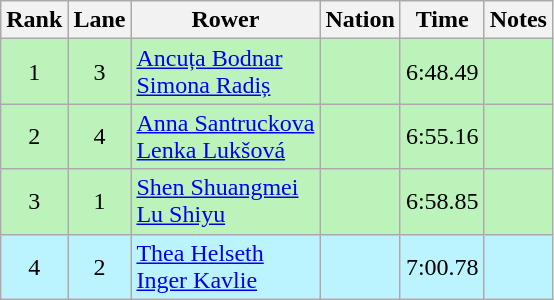<table class="wikitable sortable" style="text-align:center">
<tr>
<th>Rank</th>
<th>Lane</th>
<th>Rower</th>
<th>Nation</th>
<th>Time</th>
<th>Notes</th>
</tr>
<tr bgcolor=bbf3bb>
<td>1</td>
<td>3</td>
<td align=left><a href='#'>Ancuța Bodnar</a><br><a href='#'>Simona Radiș</a></td>
<td align=left></td>
<td>6:48.49</td>
<td></td>
</tr>
<tr bgcolor=bbf3bb>
<td>2</td>
<td>4</td>
<td align=left><a href='#'>Anna Santruckova</a><br><a href='#'>Lenka Lukšová</a></td>
<td align=left></td>
<td>6:55.16</td>
<td></td>
</tr>
<tr bgcolor=bbf3bb>
<td>3</td>
<td>1</td>
<td align=left><a href='#'>Shen Shuangmei</a><br><a href='#'>Lu Shiyu</a></td>
<td align=left></td>
<td>6:58.85</td>
<td></td>
</tr>
<tr bgcolor=bbf3ff>
<td>4</td>
<td>2</td>
<td align=left><a href='#'>Thea Helseth</a><br><a href='#'>Inger Kavlie</a></td>
<td align=left></td>
<td>7:00.78</td>
<td></td>
</tr>
</table>
